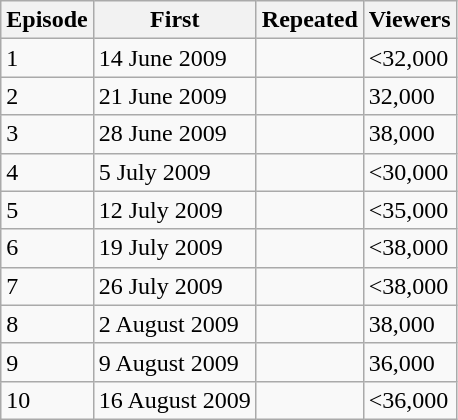<table class="wikitable">
<tr>
<th>Episode</th>
<th>First</th>
<th>Repeated</th>
<th>Viewers</th>
</tr>
<tr>
<td>1</td>
<td>14 June 2009</td>
<td></td>
<td><32,000</td>
</tr>
<tr>
<td>2</td>
<td>21 June 2009</td>
<td></td>
<td>32,000</td>
</tr>
<tr>
<td>3</td>
<td>28 June 2009</td>
<td></td>
<td>38,000</td>
</tr>
<tr>
<td>4</td>
<td>5 July 2009</td>
<td></td>
<td><30,000</td>
</tr>
<tr>
<td>5</td>
<td>12 July 2009</td>
<td></td>
<td><35,000</td>
</tr>
<tr>
<td>6</td>
<td>19 July 2009</td>
<td></td>
<td><38,000</td>
</tr>
<tr>
<td>7</td>
<td>26 July 2009</td>
<td></td>
<td><38,000</td>
</tr>
<tr>
<td>8</td>
<td>2 August 2009</td>
<td></td>
<td>38,000</td>
</tr>
<tr>
<td>9</td>
<td>9 August 2009</td>
<td></td>
<td>36,000</td>
</tr>
<tr>
<td>10</td>
<td>16 August 2009</td>
<td></td>
<td><36,000</td>
</tr>
</table>
